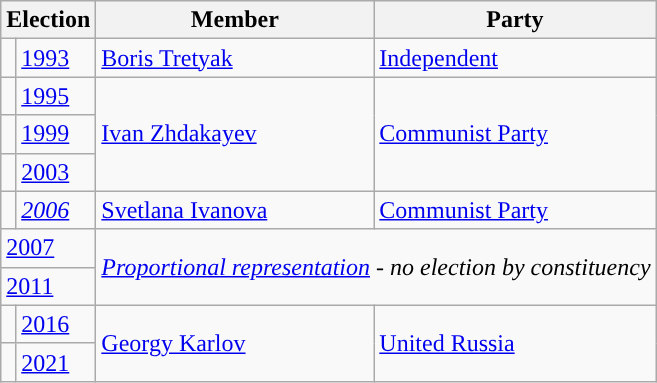<table class="wikitable">
<tr>
<th colspan="2">Election</th>
<th>Member</th>
<th>Party</th>
</tr>
<tr>
<td style="background-color: "></td>
<td><a href='#'>1993</a></td>
<td><a href='#'>Boris Tretyak</a></td>
<td><a href='#'>Independent</a></td>
</tr>
<tr>
<td style="background-color: "></td>
<td><a href='#'>1995</a></td>
<td rowspan=3><a href='#'>Ivan Zhdakayev</a></td>
<td rowspan=3><a href='#'>Communist Party</a></td>
</tr>
<tr>
<td style="background-color: "></td>
<td><a href='#'>1999</a></td>
</tr>
<tr>
<td style="background-color: "></td>
<td><a href='#'>2003</a></td>
</tr>
<tr>
<td style="background-color: "></td>
<td><em><a href='#'>2006</a></em></td>
<td><a href='#'>Svetlana Ivanova</a></td>
<td><a href='#'>Communist Party</a></td>
</tr>
<tr>
<td colspan=2><a href='#'>2007</a></td>
<td colspan=2 rowspan=2><em><a href='#'>Proportional representation</a> - no election by constituency</em></td>
</tr>
<tr>
<td colspan=2><a href='#'>2011</a></td>
</tr>
<tr>
<td style="background-color: "></td>
<td><a href='#'>2016</a></td>
<td rowspan=2><a href='#'>Georgy Karlov</a></td>
<td rowspan=2><a href='#'>United Russia</a></td>
</tr>
<tr>
<td style="background-color: "></td>
<td><a href='#'>2021</a></td>
</tr>
</table>
